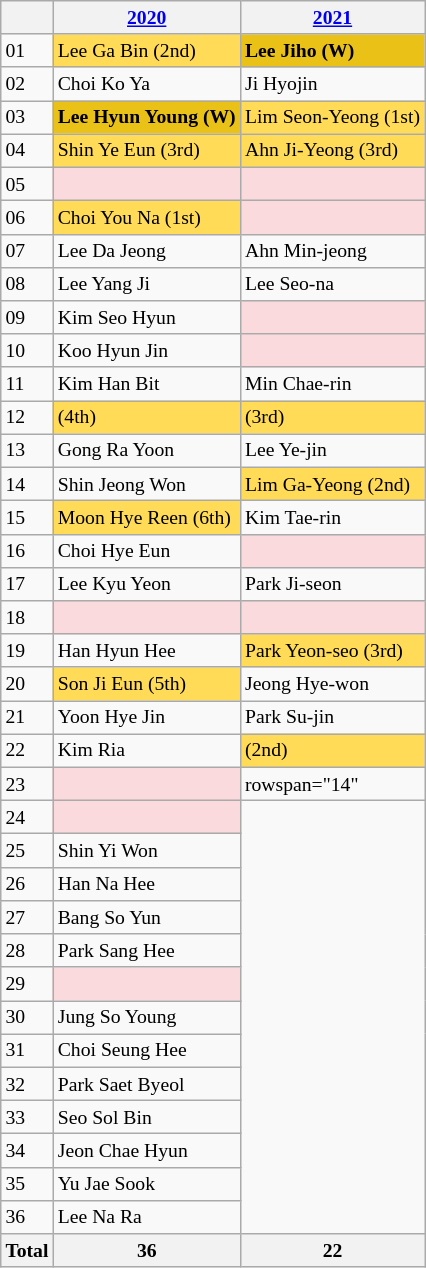<table class="wikitable" style="font-size: 82%">
<tr>
<th></th>
<th><a href='#'>2020</a></th>
<th><a href='#'>2021</a></th>
</tr>
<tr>
<td>01</td>
<td bgcolor="#FFDB58">Lee Ga Bin (2nd)</td>
<td bgcolor="#EAC117"><strong>Lee Jiho (W)</strong></td>
</tr>
<tr>
<td>02</td>
<td>Choi Ko Ya</td>
<td>Ji Hyojin</td>
</tr>
<tr>
<td>03</td>
<td bgcolor="#EAC117"><strong>Lee Hyun Young (W)</strong></td>
<td bgcolor="#FFDB58">Lim Seon-Yeong (1st)</td>
</tr>
<tr>
<td>04</td>
<td bgcolor="#FFDB58">Shin Ye Eun (3rd)</td>
<td bgcolor="#FFDB58">Ahn Ji-Yeong (3rd)</td>
</tr>
<tr>
<td>05</td>
<td bgcolor=#FADADD></td>
<td bgcolor=#FADADD></td>
</tr>
<tr>
<td>06</td>
<td bgcolor="#FFDB58">Choi You Na (1st)</td>
<td bgcolor=#FADADD></td>
</tr>
<tr>
<td>07</td>
<td>Lee Da Jeong</td>
<td>Ahn Min-jeong</td>
</tr>
<tr>
<td>08</td>
<td>Lee Yang Ji</td>
<td>Lee Seo-na</td>
</tr>
<tr>
<td>09</td>
<td>Kim Seo Hyun</td>
<td bgcolor=#FADADD></td>
</tr>
<tr>
<td>10</td>
<td>Koo Hyun Jin</td>
<td bgcolor=#FADADD></td>
</tr>
<tr>
<td>11</td>
<td>Kim Han Bit</td>
<td>Min Chae-rin</td>
</tr>
<tr>
<td>12</td>
<td bgcolor="#FFDB58"> (4th)</td>
<td bgcolor="#FFDB58"> (3rd)</td>
</tr>
<tr>
<td>13</td>
<td>Gong Ra Yoon</td>
<td>Lee Ye-jin</td>
</tr>
<tr>
<td>14</td>
<td>Shin Jeong Won</td>
<td bgcolor="#FFDB58">Lim Ga-Yeong (2nd)</td>
</tr>
<tr>
<td>15</td>
<td bgcolor="#FFDB58">Moon Hye Reen (6th)</td>
<td>Kim Tae-rin</td>
</tr>
<tr>
<td>16</td>
<td>Choi Hye Eun</td>
<td bgcolor=#FADADD></td>
</tr>
<tr>
<td>17</td>
<td>Lee Kyu Yeon</td>
<td>Park Ji-seon</td>
</tr>
<tr>
<td>18</td>
<td bgcolor=#FADADD></td>
<td bgcolor=#FADADD></td>
</tr>
<tr>
<td>19</td>
<td>Han Hyun Hee</td>
<td bgcolor="#FFDB58">Park Yeon-seo (3rd)</td>
</tr>
<tr>
<td>20</td>
<td bgcolor="#FFDB58">Son Ji Eun (5th)</td>
<td>Jeong Hye-won</td>
</tr>
<tr>
<td>21</td>
<td>Yoon Hye Jin</td>
<td>Park Su-jin</td>
</tr>
<tr>
<td>22</td>
<td>Kim Ria</td>
<td bgcolor="#FFDB58"> (2nd)</td>
</tr>
<tr>
<td>23</td>
<td bgcolor=#FADADD></td>
<td>rowspan="14" </td>
</tr>
<tr>
<td>24</td>
<td bgcolor=#FADADD></td>
</tr>
<tr>
<td>25</td>
<td>Shin Yi Won</td>
</tr>
<tr>
<td>26</td>
<td>Han Na Hee</td>
</tr>
<tr>
<td>27</td>
<td>Bang So Yun</td>
</tr>
<tr>
<td>28</td>
<td>Park Sang Hee</td>
</tr>
<tr>
<td>29</td>
<td bgcolor=#FADADD></td>
</tr>
<tr>
<td>30</td>
<td>Jung So Young</td>
</tr>
<tr>
<td>31</td>
<td>Choi Seung Hee</td>
</tr>
<tr>
<td>32</td>
<td>Park Saet Byeol</td>
</tr>
<tr>
<td>33</td>
<td>Seo Sol Bin</td>
</tr>
<tr>
<td>34</td>
<td>Jeon Chae Hyun</td>
</tr>
<tr>
<td>35</td>
<td>Yu Jae Sook</td>
</tr>
<tr>
<td>36</td>
<td>Lee Na Ra</td>
</tr>
<tr>
<th>Total</th>
<th>36</th>
<th>22</th>
</tr>
</table>
